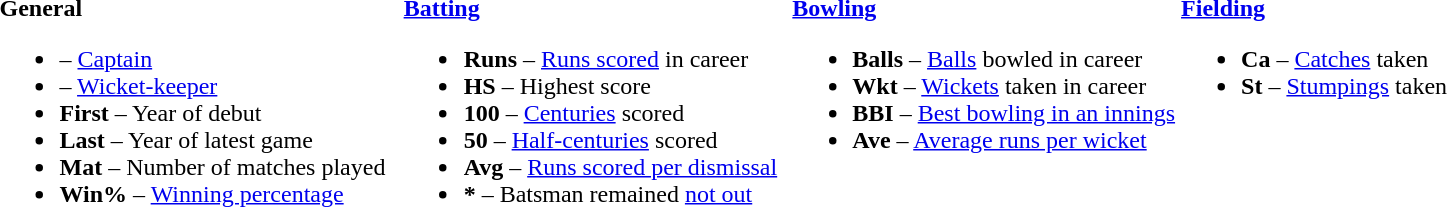<table>
<tr>
<td valign="top" style="width:26%"><br><strong>General</strong><ul><li> – <a href='#'>Captain</a></li><li> – <a href='#'>Wicket-keeper</a></li><li><strong>First</strong> – Year of debut</li><li><strong>Last</strong> – Year of latest game</li><li><strong>Mat</strong> – Number of matches played</li><li><strong>Win%</strong> – <a href='#'>Winning percentage</a></li></ul></td>
<td valign="top" style="width:25%"><br><strong><a href='#'>Batting</a></strong><ul><li><strong>Runs</strong> – <a href='#'>Runs scored</a> in career</li><li><strong>HS</strong> – Highest score</li><li><strong>100</strong> – <a href='#'>Centuries</a> scored</li><li><strong>50</strong> – <a href='#'>Half-centuries</a> scored</li><li><strong>Avg</strong> – <a href='#'>Runs scored per dismissal</a></li><li><strong>*</strong> – Batsman remained <a href='#'>not out</a></li></ul></td>
<td valign="top" style="width:25%"><br><strong><a href='#'>Bowling</a></strong><ul><li><strong>Balls</strong> – <a href='#'>Balls</a> bowled in career</li><li><strong>Wkt</strong> – <a href='#'>Wickets</a> taken in career</li><li><strong>BBI</strong> – <a href='#'>Best bowling in an innings</a></li><li><strong>Ave</strong> – <a href='#'>Average runs per wicket</a></li></ul></td>
<td valign="top" style="width:24%"><br><strong><a href='#'>Fielding</a></strong><ul><li><strong>Ca</strong> – <a href='#'>Catches</a> taken</li><li><strong>St</strong> – <a href='#'>Stumpings</a> taken</li></ul></td>
</tr>
</table>
